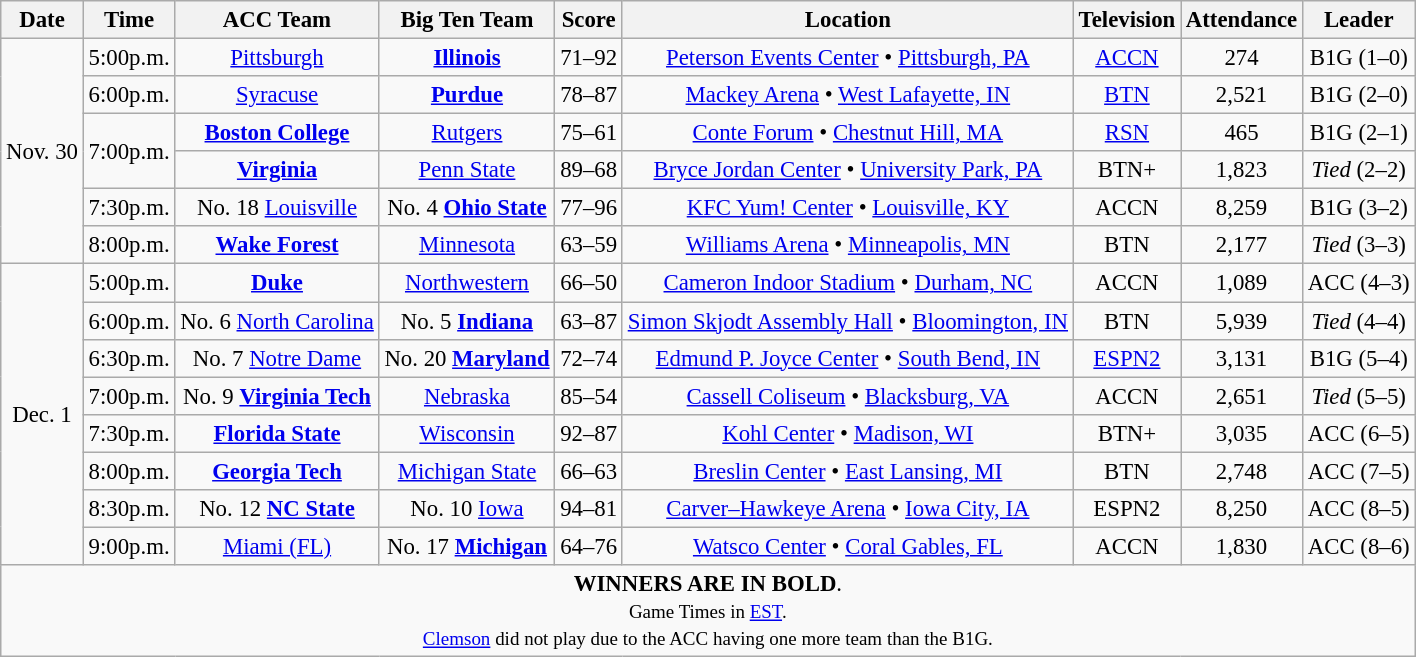<table class="wikitable" style="font-size: 95%; text-align:center;">
<tr align="center">
<th>Date</th>
<th>Time</th>
<th>ACC Team</th>
<th>Big Ten Team</th>
<th>Score</th>
<th>Location</th>
<th>Television</th>
<th>Attendance</th>
<th>Leader</th>
</tr>
<tr>
<td rowspan=6>Nov. 30</td>
<td>5:00p.m.</td>
<td><a href='#'>Pittsburgh</a></td>
<td><strong><a href='#'>Illinois</a></strong></td>
<td>71–92</td>
<td><a href='#'>Peterson Events Center</a> • <a href='#'>Pittsburgh, PA</a></td>
<td><a href='#'>ACCN</a></td>
<td>274</td>
<td>B1G (1–0)</td>
</tr>
<tr>
<td>6:00p.m.</td>
<td><a href='#'>Syracuse</a></td>
<td><strong><a href='#'>Purdue</a></strong></td>
<td>78–87</td>
<td><a href='#'>Mackey Arena</a> • <a href='#'>West Lafayette, IN</a></td>
<td><a href='#'>BTN</a></td>
<td>2,521</td>
<td>B1G (2–0)</td>
</tr>
<tr>
<td rowspan=2>7:00p.m.</td>
<td><strong><a href='#'>Boston College</a></strong></td>
<td><a href='#'>Rutgers</a></td>
<td>75–61</td>
<td><a href='#'>Conte Forum</a> • <a href='#'>Chestnut Hill, MA</a></td>
<td><a href='#'>RSN</a></td>
<td>465</td>
<td>B1G (2–1)</td>
</tr>
<tr>
<td><strong><a href='#'>Virginia</a></strong></td>
<td><a href='#'>Penn State</a></td>
<td>89–68</td>
<td><a href='#'>Bryce Jordan Center</a> • <a href='#'>University Park, PA</a></td>
<td>BTN+</td>
<td>1,823</td>
<td><em>Tied</em> (2–2)</td>
</tr>
<tr>
<td>7:30p.m.</td>
<td>No. 18 <a href='#'>Louisville</a></td>
<td>No. 4 <strong><a href='#'>Ohio State</a></strong></td>
<td>77–96</td>
<td><a href='#'>KFC Yum! Center</a> • <a href='#'>Louisville, KY</a></td>
<td>ACCN</td>
<td>8,259</td>
<td>B1G (3–2)</td>
</tr>
<tr>
<td>8:00p.m.</td>
<td><strong><a href='#'>Wake Forest</a></strong></td>
<td><a href='#'>Minnesota</a></td>
<td>63–59</td>
<td><a href='#'>Williams Arena</a> • <a href='#'>Minneapolis, MN</a></td>
<td>BTN</td>
<td>2,177</td>
<td><em>Tied</em> (3–3)</td>
</tr>
<tr>
<td rowspan=8>Dec. 1</td>
<td>5:00p.m.</td>
<td><a href='#'><strong>Duke</strong></a></td>
<td><a href='#'>Northwestern</a></td>
<td>66–50</td>
<td><a href='#'>Cameron Indoor Stadium</a> • <a href='#'>Durham, NC</a></td>
<td>ACCN</td>
<td>1,089</td>
<td>ACC (4–3)</td>
</tr>
<tr>
<td>6:00p.m.</td>
<td>No. 6 <a href='#'>North Carolina</a></td>
<td>No. 5 <a href='#'><strong>Indiana</strong></a></td>
<td>63–87</td>
<td><a href='#'>Simon Skjodt Assembly Hall</a> • <a href='#'>Bloomington, IN</a></td>
<td>BTN</td>
<td>5,939</td>
<td><em>Tied</em> (4–4)</td>
</tr>
<tr>
<td>6:30p.m.</td>
<td>No. 7 <a href='#'>Notre Dame</a></td>
<td>No. 20 <a href='#'><strong>Maryland</strong></a></td>
<td>72–74</td>
<td><a href='#'>Edmund P. Joyce Center</a> • <a href='#'>South Bend, IN</a></td>
<td><a href='#'>ESPN2</a></td>
<td>3,131</td>
<td>B1G (5–4)</td>
</tr>
<tr>
<td>7:00p.m.</td>
<td>No. 9 <a href='#'><strong>Virginia Tech</strong></a></td>
<td><a href='#'>Nebraska</a></td>
<td>85–54</td>
<td><a href='#'>Cassell Coliseum</a> • <a href='#'>Blacksburg, VA</a></td>
<td>ACCN</td>
<td>2,651</td>
<td><em>Tied</em> (5–5)</td>
</tr>
<tr>
<td>7:30p.m.</td>
<td><strong><a href='#'>Florida State</a></strong></td>
<td><a href='#'>Wisconsin</a></td>
<td>92–87</td>
<td><a href='#'>Kohl Center</a> • <a href='#'>Madison, WI</a></td>
<td>BTN+</td>
<td>3,035</td>
<td>ACC (6–5)</td>
</tr>
<tr>
<td>8:00p.m.</td>
<td><strong><a href='#'>Georgia Tech</a></strong></td>
<td><a href='#'>Michigan State</a></td>
<td>66–63</td>
<td><a href='#'>Breslin Center</a> • <a href='#'>East Lansing, MI</a></td>
<td>BTN</td>
<td>2,748</td>
<td>ACC (7–5)</td>
</tr>
<tr>
<td>8:30p.m.</td>
<td>No. 12 <strong><a href='#'>NC State</a></strong></td>
<td>No. 10 <a href='#'>Iowa</a></td>
<td>94–81</td>
<td><a href='#'>Carver–Hawkeye Arena</a> • <a href='#'>Iowa City, IA</a></td>
<td>ESPN2</td>
<td>8,250</td>
<td>ACC (8–5)</td>
</tr>
<tr>
<td>9:00p.m.</td>
<td><a href='#'>Miami (FL)</a></td>
<td>No. 17 <strong><a href='#'>Michigan</a></strong></td>
<td>64–76</td>
<td><a href='#'>Watsco Center</a> • <a href='#'>Coral Gables, FL</a></td>
<td>ACCN</td>
<td>1,830</td>
<td>ACC (8–6)</td>
</tr>
<tr>
<td colspan=9><strong>WINNERS ARE IN BOLD</strong>.<br><small>Game Times in <a href='#'>EST</a>. <br><a href='#'>Clemson</a> did not play due to the ACC having one more team than the B1G.</small></td>
</tr>
</table>
